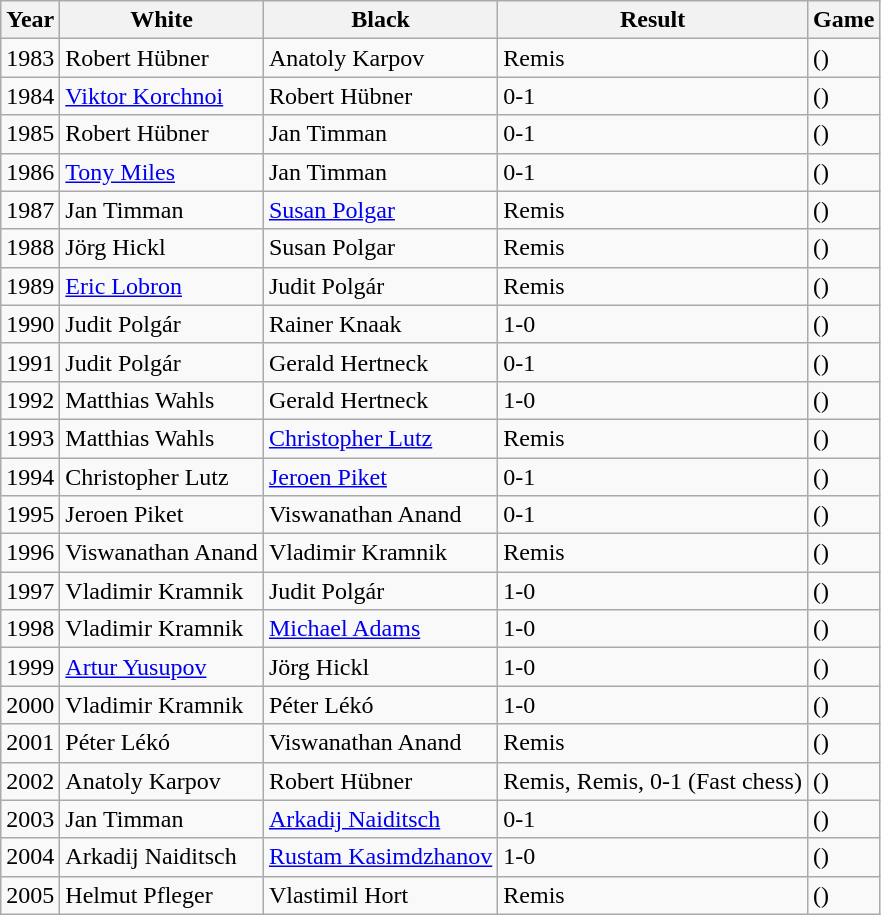<table class="wikitable">
<tr>
<th>Year</th>
<th>White</th>
<th>Black</th>
<th>Result</th>
<th>Game</th>
</tr>
<tr>
<td>1983</td>
<td>Robert Hübner</td>
<td>Anatoly Karpov</td>
<td>Remis</td>
<td>()</td>
</tr>
<tr>
<td>1984</td>
<td><a href='#'>Viktor Korchnoi</a></td>
<td>Robert Hübner</td>
<td>0-1</td>
<td>()</td>
</tr>
<tr>
<td>1985</td>
<td>Robert Hübner</td>
<td>Jan Timman</td>
<td>0-1</td>
<td>()</td>
</tr>
<tr>
<td>1986</td>
<td><a href='#'>Tony Miles</a></td>
<td>Jan Timman</td>
<td>0-1</td>
<td>()</td>
</tr>
<tr>
<td>1987</td>
<td>Jan Timman</td>
<td><a href='#'>Susan Polgar</a></td>
<td>Remis</td>
<td>()</td>
</tr>
<tr>
<td>1988</td>
<td>Jörg Hickl</td>
<td>Susan Polgar</td>
<td>Remis</td>
<td>()</td>
</tr>
<tr>
<td>1989</td>
<td><a href='#'>Eric Lobron</a></td>
<td>Judit Polgár</td>
<td>Remis</td>
<td>()</td>
</tr>
<tr>
<td>1990</td>
<td>Judit Polgár</td>
<td>Rainer Knaak</td>
<td>1-0</td>
<td>()</td>
</tr>
<tr>
<td>1991</td>
<td>Judit Polgár</td>
<td>Gerald Hertneck</td>
<td>0-1</td>
<td>()</td>
</tr>
<tr>
<td>1992</td>
<td>Matthias Wahls</td>
<td>Gerald Hertneck</td>
<td>1-0</td>
<td>()</td>
</tr>
<tr>
<td>1993</td>
<td>Matthias Wahls</td>
<td><a href='#'>Christopher Lutz</a></td>
<td>Remis</td>
<td>()</td>
</tr>
<tr>
<td>1994</td>
<td>Christopher Lutz</td>
<td><a href='#'>Jeroen Piket</a></td>
<td>0-1</td>
<td>()</td>
</tr>
<tr>
<td>1995</td>
<td>Jeroen Piket</td>
<td>Viswanathan Anand</td>
<td>0-1</td>
<td>()</td>
</tr>
<tr>
<td>1996</td>
<td>Viswanathan Anand</td>
<td>Vladimir Kramnik</td>
<td>Remis</td>
<td>()</td>
</tr>
<tr>
<td>1997</td>
<td>Vladimir Kramnik</td>
<td>Judit Polgár</td>
<td>1-0</td>
<td>()</td>
</tr>
<tr>
<td>1998</td>
<td>Vladimir Kramnik</td>
<td><a href='#'>Michael Adams</a></td>
<td>1-0</td>
<td>()</td>
</tr>
<tr>
<td>1999</td>
<td><a href='#'>Artur Yusupov</a></td>
<td>Jörg Hickl</td>
<td>1-0</td>
<td>()</td>
</tr>
<tr>
<td>2000</td>
<td>Vladimir Kramnik</td>
<td>Péter Lékó</td>
<td>1-0</td>
<td>()</td>
</tr>
<tr>
<td>2001</td>
<td>Péter Lékó</td>
<td>Viswanathan Anand</td>
<td>Remis</td>
<td>()</td>
</tr>
<tr>
<td>2002</td>
<td>Anatoly Karpov</td>
<td>Robert Hübner</td>
<td>Remis, Remis, 0-1 (Fast chess)</td>
<td>()</td>
</tr>
<tr>
<td>2003</td>
<td>Jan Timman</td>
<td><a href='#'>Arkadij Naiditsch</a></td>
<td>0-1</td>
<td>()</td>
</tr>
<tr>
<td>2004</td>
<td>Arkadij Naiditsch</td>
<td><a href='#'>Rustam Kasimdzhanov</a></td>
<td>1-0</td>
<td>()</td>
</tr>
<tr>
<td>2005</td>
<td>Helmut Pfleger</td>
<td>Vlastimil Hort</td>
<td>Remis</td>
<td>()</td>
</tr>
</table>
